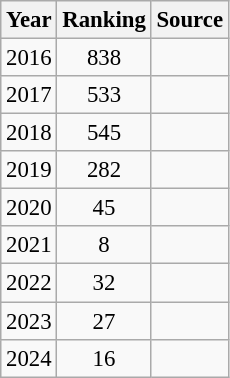<table class="wikitable" style="text-align:center; font-size: 95%;">
<tr>
<th>Year</th>
<th>Ranking</th>
<th>Source</th>
</tr>
<tr>
<td>2016</td>
<td>838</td>
<td></td>
</tr>
<tr>
<td>2017</td>
<td>533</td>
<td></td>
</tr>
<tr>
<td>2018</td>
<td>545</td>
<td></td>
</tr>
<tr>
<td>2019</td>
<td>282</td>
<td></td>
</tr>
<tr>
<td>2020</td>
<td>45</td>
<td></td>
</tr>
<tr>
<td>2021</td>
<td>8</td>
<td></td>
</tr>
<tr>
<td>2022</td>
<td>32</td>
<td></td>
</tr>
<tr>
<td>2023</td>
<td>27</td>
<td></td>
</tr>
<tr>
<td>2024</td>
<td>16</td>
<td></td>
</tr>
</table>
